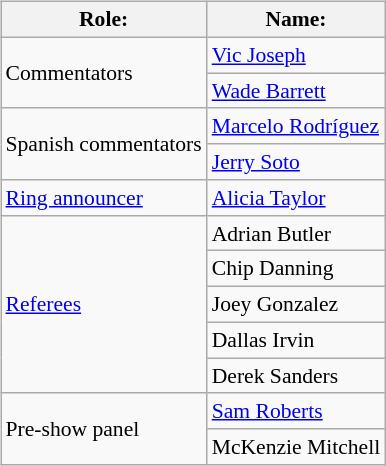<table class=wikitable style="font-size:90%; margin: 0.5em 0 0.5em 1em; float: right; clear: right;">
<tr>
<th>Role:</th>
<th>Name:</th>
</tr>
<tr>
<td rowspan=2>Commentators</td>
<td><a href='#'>Vic Joseph</a></td>
</tr>
<tr>
<td><a href='#'>Wade Barrett</a></td>
</tr>
<tr>
<td rowspan=2>Spanish commentators</td>
<td><a href='#'>Marcelo Rodríguez</a></td>
</tr>
<tr>
<td><a href='#'>Jerry Soto</a></td>
</tr>
<tr>
<td rowspan=1><a href='#'>Ring announcer</a></td>
<td><a href='#'>Alicia Taylor</a></td>
</tr>
<tr>
<td rowspan=5><a href='#'>Referees</a></td>
<td>Adrian Butler</td>
</tr>
<tr>
<td>Chip Danning</td>
</tr>
<tr>
<td>Joey Gonzalez</td>
</tr>
<tr>
<td>Dallas Irvin</td>
</tr>
<tr>
<td>Derek Sanders</td>
</tr>
<tr>
<td rowspan=2>Pre-show panel</td>
<td><a href='#'>Sam Roberts</a></td>
</tr>
<tr>
<td>McKenzie Mitchell</td>
</tr>
</table>
